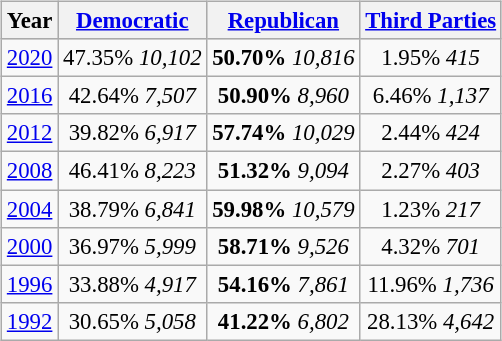<table class="wikitable"  style="display: inline-table; margin:1em; font-size:95%;">
<tr style="background:lightgrey;">
<th>Year</th>
<th><a href='#'>Democratic</a></th>
<th><a href='#'>Republican</a></th>
<th><a href='#'>Third Parties</a></th>
</tr>
<tr>
<td align="center" ><a href='#'>2020</a></td>
<td align="center" >47.35% <em>10,102</em></td>
<td align="center" ><strong>50.70%</strong> <em>10,816</em></td>
<td align="center" >1.95% <em>415</em></td>
</tr>
<tr>
<td align="center" ><a href='#'>2016</a></td>
<td align="center" >42.64% <em>7,507</em></td>
<td align="center" ><strong>50.90%</strong> <em>8,960</em></td>
<td align="center" >6.46% <em>1,137</em></td>
</tr>
<tr>
<td align="center" ><a href='#'>2012</a></td>
<td align="center" >39.82% <em>6,917</em></td>
<td align="center" ><strong>57.74%</strong> <em>10,029</em></td>
<td align="center" >2.44% <em>424</em></td>
</tr>
<tr>
<td align="center" ><a href='#'>2008</a></td>
<td align="center" >46.41% <em>8,223</em></td>
<td align="center" ><strong>51.32%</strong> <em>9,094</em></td>
<td align="center" >2.27% <em>403</em></td>
</tr>
<tr>
<td align="center" ><a href='#'>2004</a></td>
<td align="center" >38.79% <em>6,841</em></td>
<td align="center" ><strong>59.98%</strong> <em>10,579</em></td>
<td align="center" >1.23% <em>217</em></td>
</tr>
<tr>
<td align="center" ><a href='#'>2000</a></td>
<td align="center" >36.97% <em>5,999</em></td>
<td align="center" ><strong>58.71%</strong> <em>9,526</em></td>
<td align="center" >4.32% <em>701</em></td>
</tr>
<tr>
<td align="center" ><a href='#'>1996</a></td>
<td align="center" >33.88% <em>4,917</em></td>
<td align="center" ><strong>54.16%</strong> <em>7,861</em></td>
<td align="center" >11.96% <em>1,736</em></td>
</tr>
<tr>
<td align="center" ><a href='#'>1992</a></td>
<td align="center" >30.65% <em>5,058</em></td>
<td align="center" ><strong>41.22%</strong> <em>6,802</em></td>
<td align="center" >28.13% <em>4,642</em></td>
</tr>
</table>
